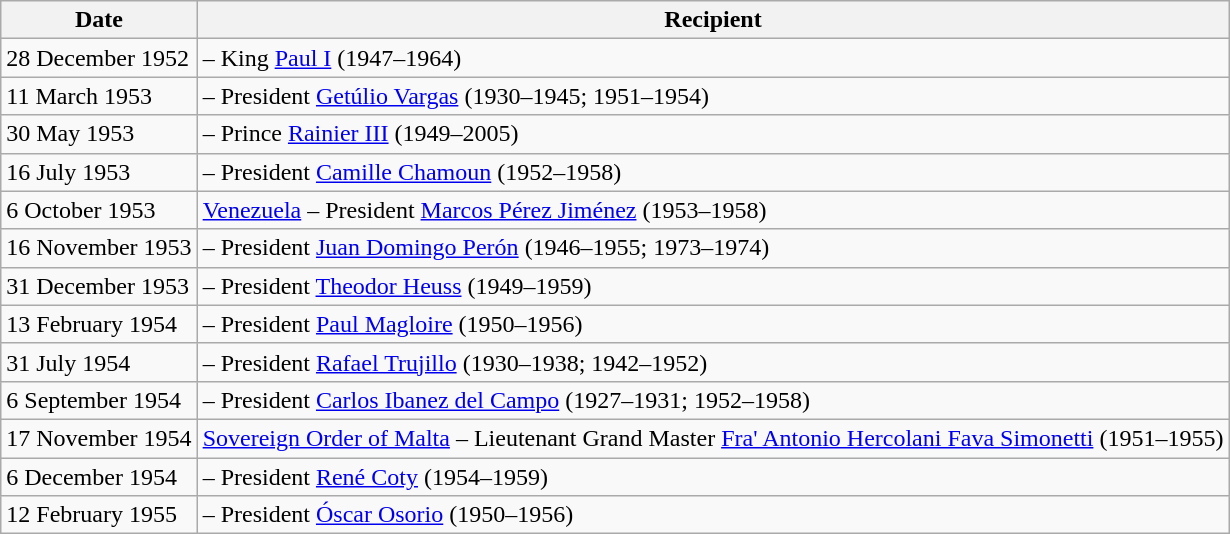<table class="wikitable">
<tr>
<th>Date</th>
<th>Recipient</th>
</tr>
<tr>
<td>28 December 1952</td>
<td> – King <a href='#'>Paul I</a> (1947–1964)</td>
</tr>
<tr>
<td>11 March 1953</td>
<td> – President <a href='#'>Getúlio Vargas</a> (1930–1945; 1951–1954)</td>
</tr>
<tr>
<td>30 May 1953</td>
<td> – Prince <a href='#'>Rainier III</a> (1949–2005)</td>
</tr>
<tr>
<td>16 July 1953</td>
<td> – President <a href='#'>Camille Chamoun</a> (1952–1958)</td>
</tr>
<tr>
<td>6 October 1953</td>
<td> <a href='#'>Venezuela</a> – President <a href='#'>Marcos Pérez Jiménez</a> (1953–1958)</td>
</tr>
<tr>
<td>16 November 1953</td>
<td> – President <a href='#'>Juan Domingo Perón</a> (1946–1955; 1973–1974)</td>
</tr>
<tr>
<td>31 December 1953</td>
<td> – President <a href='#'>Theodor Heuss</a> (1949–1959)</td>
</tr>
<tr>
<td>13 February 1954</td>
<td> – President <a href='#'>Paul Magloire</a> (1950–1956)</td>
</tr>
<tr>
<td>31 July 1954</td>
<td> – President <a href='#'>Rafael Trujillo</a> (1930–1938; 1942–1952)</td>
</tr>
<tr>
<td>6 September 1954</td>
<td> – President <a href='#'>Carlos Ibanez del Campo</a> (1927–1931; 1952–1958)</td>
</tr>
<tr>
<td>17 November 1954</td>
<td> <a href='#'>Sovereign Order of Malta</a> – Lieutenant Grand Master <a href='#'>Fra' Antonio Hercolani Fava Simonetti</a> (1951–1955)</td>
</tr>
<tr>
<td>6 December 1954</td>
<td> – President <a href='#'>René Coty</a> (1954–1959)</td>
</tr>
<tr>
<td>12 February 1955</td>
<td> – President <a href='#'>Óscar Osorio</a> (1950–1956)</td>
</tr>
</table>
